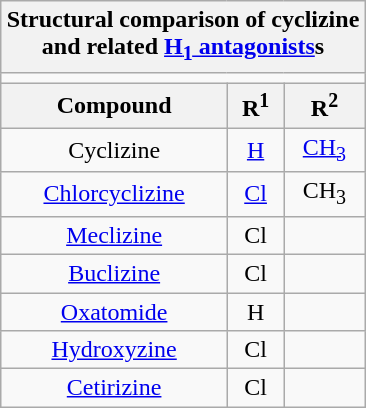<table class="wikitable" style="margin-left:auto; margin-right:auto; text-align:center;">
<tr>
<th colspan="3">Structural comparison of cyclizine <br>and related <a href='#'>H<sub>1</sub> antagonists</a>s</th>
</tr>
<tr>
<td colspan="3"></td>
</tr>
<tr>
<th>Compound</th>
<th>R<sup>1</sup></th>
<th>R<sup>2</sup></th>
</tr>
<tr>
<td>Cyclizine</td>
<td><a href='#'>H</a></td>
<td><a href='#'>CH<sub>3</sub></a></td>
</tr>
<tr>
<td><a href='#'>Chlorcyclizine</a></td>
<td><a href='#'>Cl</a></td>
<td>CH<sub>3</sub></td>
</tr>
<tr>
<td><a href='#'>Meclizine</a></td>
<td>Cl</td>
<td></td>
</tr>
<tr>
<td><a href='#'>Buclizine</a></td>
<td>Cl</td>
<td></td>
</tr>
<tr>
<td><a href='#'>Oxatomide</a></td>
<td>H</td>
<td></td>
</tr>
<tr>
<td><a href='#'>Hydroxyzine</a></td>
<td>Cl</td>
<td></td>
</tr>
<tr>
<td><a href='#'>Cetirizine</a></td>
<td>Cl</td>
<td></td>
</tr>
</table>
